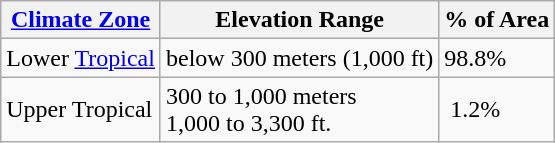<table class="wikitable">
<tr>
<th><a href='#'>Climate Zone</a></th>
<th>Elevation Range</th>
<th>% of Area</th>
</tr>
<tr>
<td>Lower <a href='#'>Tropical</a></td>
<td>below 300 meters (1,000 ft)</td>
<td>98.8%</td>
</tr>
<tr>
<td>Upper Tropical</td>
<td>300 to 1,000 meters<br>1,000 to 3,300 ft.</td>
<td> 1.2%</td>
</tr>
</table>
